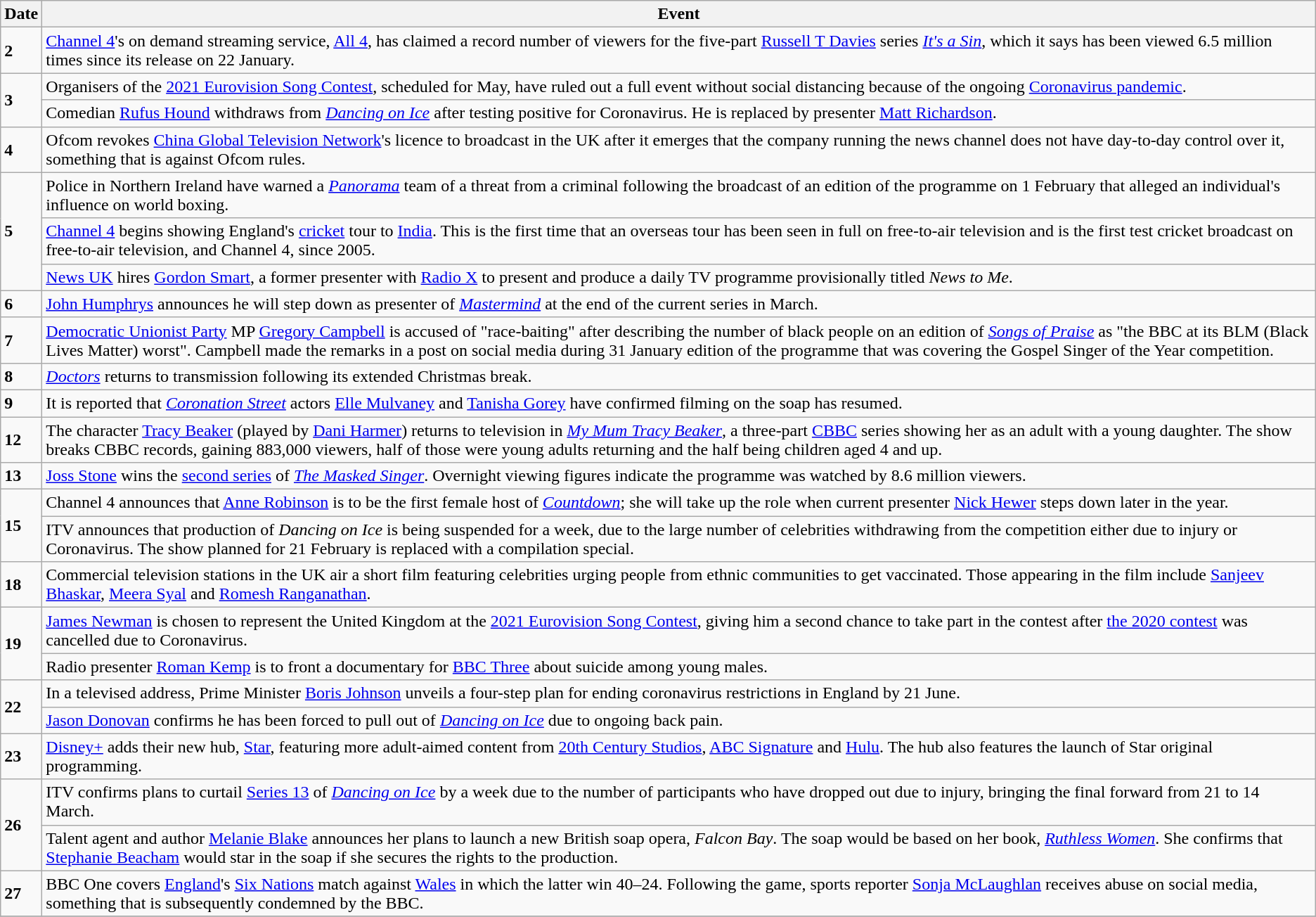<table class="wikitable">
<tr>
<th>Date</th>
<th>Event</th>
</tr>
<tr>
<td><strong>2</strong></td>
<td><a href='#'>Channel 4</a>'s on demand streaming service, <a href='#'>All 4</a>, has claimed a record number of viewers for the five-part <a href='#'>Russell T Davies</a> series <em><a href='#'>It's a Sin</a></em>, which it says has been viewed 6.5 million times since its release on 22 January.</td>
</tr>
<tr>
<td rowspan=2><strong>3</strong></td>
<td>Organisers of the <a href='#'>2021 Eurovision Song Contest</a>, scheduled for May, have ruled out a full event without social distancing because of the ongoing <a href='#'>Coronavirus pandemic</a>.</td>
</tr>
<tr>
<td>Comedian <a href='#'>Rufus Hound</a> withdraws from <em><a href='#'>Dancing on Ice</a></em> after testing positive for Coronavirus. He is replaced by presenter <a href='#'>Matt Richardson</a>.</td>
</tr>
<tr>
<td><strong>4</strong></td>
<td>Ofcom revokes <a href='#'>China Global Television Network</a>'s licence to broadcast in the UK after it emerges that the company running the news channel does not have day-to-day control over it, something that is against Ofcom rules.</td>
</tr>
<tr>
<td rowspan=3><strong>5</strong></td>
<td>Police in Northern Ireland have warned a <em><a href='#'>Panorama</a></em> team of a threat from a criminal following the broadcast of an edition of the programme on 1 February that alleged an individual's influence on world boxing.</td>
</tr>
<tr>
<td><a href='#'>Channel 4</a> begins showing England's <a href='#'>cricket</a> tour to <a href='#'>India</a>. This is the first time that an overseas tour has been seen in full on free-to-air television and is the first test cricket broadcast on free-to-air television, and Channel 4, since 2005.</td>
</tr>
<tr>
<td><a href='#'>News UK</a> hires <a href='#'>Gordon Smart</a>, a former presenter with <a href='#'>Radio X</a> to present and produce a daily TV programme provisionally titled <em>News to Me</em>.</td>
</tr>
<tr>
<td><strong>6</strong></td>
<td><a href='#'>John Humphrys</a> announces he will step down as presenter of <em><a href='#'>Mastermind</a></em> at the end of the current series in March.</td>
</tr>
<tr>
<td><strong>7</strong></td>
<td><a href='#'>Democratic Unionist Party</a> MP <a href='#'>Gregory Campbell</a> is accused of "race-baiting" after describing the number of black people on an edition of <em><a href='#'>Songs of Praise</a></em> as "the BBC at its BLM (Black Lives Matter) worst". Campbell made the remarks in a post on social media during 31 January edition of the programme that was covering the Gospel Singer of the Year competition.</td>
</tr>
<tr>
<td><strong>8</strong></td>
<td><em><a href='#'>Doctors</a></em> returns to transmission following its extended Christmas break.</td>
</tr>
<tr>
<td><strong>9</strong></td>
<td>It is reported that <em><a href='#'>Coronation Street</a></em> actors <a href='#'>Elle Mulvaney</a> and <a href='#'>Tanisha Gorey</a> have confirmed filming on the soap has resumed.</td>
</tr>
<tr>
<td><strong>12</strong></td>
<td>The character <a href='#'>Tracy Beaker</a> (played by <a href='#'>Dani Harmer</a>) returns to television in <em><a href='#'>My Mum Tracy Beaker</a></em>, a three-part <a href='#'>CBBC</a> series showing her as an adult with a young daughter. The show breaks CBBC records, gaining 883,000 viewers, half of those were young adults returning and the half being children aged 4 and up.</td>
</tr>
<tr>
<td><strong>13</strong></td>
<td><a href='#'>Joss Stone</a> wins the <a href='#'>second series</a> of <em><a href='#'>The Masked Singer</a></em>. Overnight viewing figures indicate the programme was watched by 8.6 million viewers.</td>
</tr>
<tr>
<td rowspan=2><strong>15</strong></td>
<td>Channel 4 announces that <a href='#'>Anne Robinson</a> is to be the first female host of <em><a href='#'>Countdown</a></em>; she will take up the role when current presenter <a href='#'>Nick Hewer</a> steps down later in the year.</td>
</tr>
<tr>
<td>ITV announces that production of <em>Dancing on Ice</em> is being suspended for a week, due to the large number of celebrities withdrawing from the competition either due to injury or Coronavirus. The show planned for 21 February is replaced with a compilation special.</td>
</tr>
<tr>
<td><strong>18</strong></td>
<td>Commercial television stations in the UK air a short film featuring celebrities urging people from ethnic communities to get vaccinated. Those appearing in the film include <a href='#'>Sanjeev Bhaskar</a>, <a href='#'>Meera Syal</a> and <a href='#'>Romesh Ranganathan</a>.</td>
</tr>
<tr>
<td rowspan=2><strong>19</strong></td>
<td><a href='#'>James Newman</a> is chosen to represent the United Kingdom at the <a href='#'>2021 Eurovision Song Contest</a>, giving him a second chance to take part in the contest after <a href='#'>the 2020 contest</a> was cancelled due to Coronavirus.</td>
</tr>
<tr>
<td>Radio presenter <a href='#'>Roman Kemp</a> is to front a documentary for <a href='#'>BBC Three</a> about suicide among young males.</td>
</tr>
<tr>
<td rowspan=2><strong>22</strong></td>
<td>In a televised address, Prime Minister <a href='#'>Boris Johnson</a> unveils a four-step plan for ending coronavirus restrictions in England by 21 June.</td>
</tr>
<tr>
<td><a href='#'>Jason Donovan</a> confirms he has been forced to pull out of <em><a href='#'>Dancing on Ice</a></em> due to ongoing back pain.</td>
</tr>
<tr>
<td><strong>23</strong></td>
<td><a href='#'>Disney+</a> adds their new hub, <a href='#'>Star</a>, featuring more adult-aimed content from <a href='#'>20th Century Studios</a>, <a href='#'>ABC Signature</a> and <a href='#'>Hulu</a>. The hub also features the launch of Star original programming.</td>
</tr>
<tr>
<td rowspan=2><strong>26</strong></td>
<td>ITV confirms plans to curtail <a href='#'>Series 13</a> of <em><a href='#'>Dancing on Ice</a></em> by a week due to the number of participants who have dropped out due to injury, bringing the final forward from 21 to 14 March.</td>
</tr>
<tr>
<td>Talent agent and author <a href='#'>Melanie Blake</a> announces her plans to launch a new British soap opera, <em>Falcon Bay</em>. The soap would be based on her book, <em><a href='#'>Ruthless Women</a></em>. She confirms that <a href='#'>Stephanie Beacham</a> would star in the soap if she secures the rights to the production.</td>
</tr>
<tr>
<td><strong>27</strong></td>
<td>BBC One covers <a href='#'>England</a>'s <a href='#'>Six Nations</a> match against <a href='#'>Wales</a> in which the latter win 40–24. Following the game, sports reporter <a href='#'>Sonja McLaughlan</a> receives abuse on social media, something that is subsequently condemned by the BBC.</td>
</tr>
<tr>
</tr>
</table>
